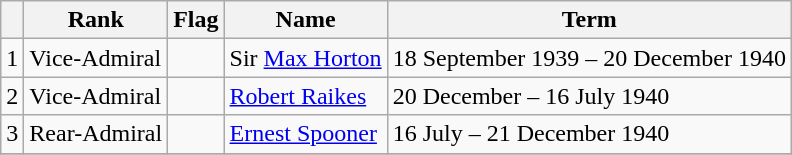<table class="wikitable">
<tr>
<th></th>
<th>Rank</th>
<th>Flag</th>
<th>Name</th>
<th>Term</th>
</tr>
<tr>
<td>1</td>
<td>Vice-Admiral</td>
<td></td>
<td>Sir <a href='#'>Max Horton</a></td>
<td>18 September 1939 – 20 December 1940</td>
</tr>
<tr>
<td>2</td>
<td>Vice-Admiral</td>
<td></td>
<td><a href='#'>Robert Raikes</a></td>
<td>20 December – 16 July 1940</td>
</tr>
<tr>
<td>3</td>
<td>Rear-Admiral</td>
<td></td>
<td><a href='#'>Ernest Spooner</a></td>
<td>16 July – 21 December 1940</td>
</tr>
<tr>
</tr>
</table>
